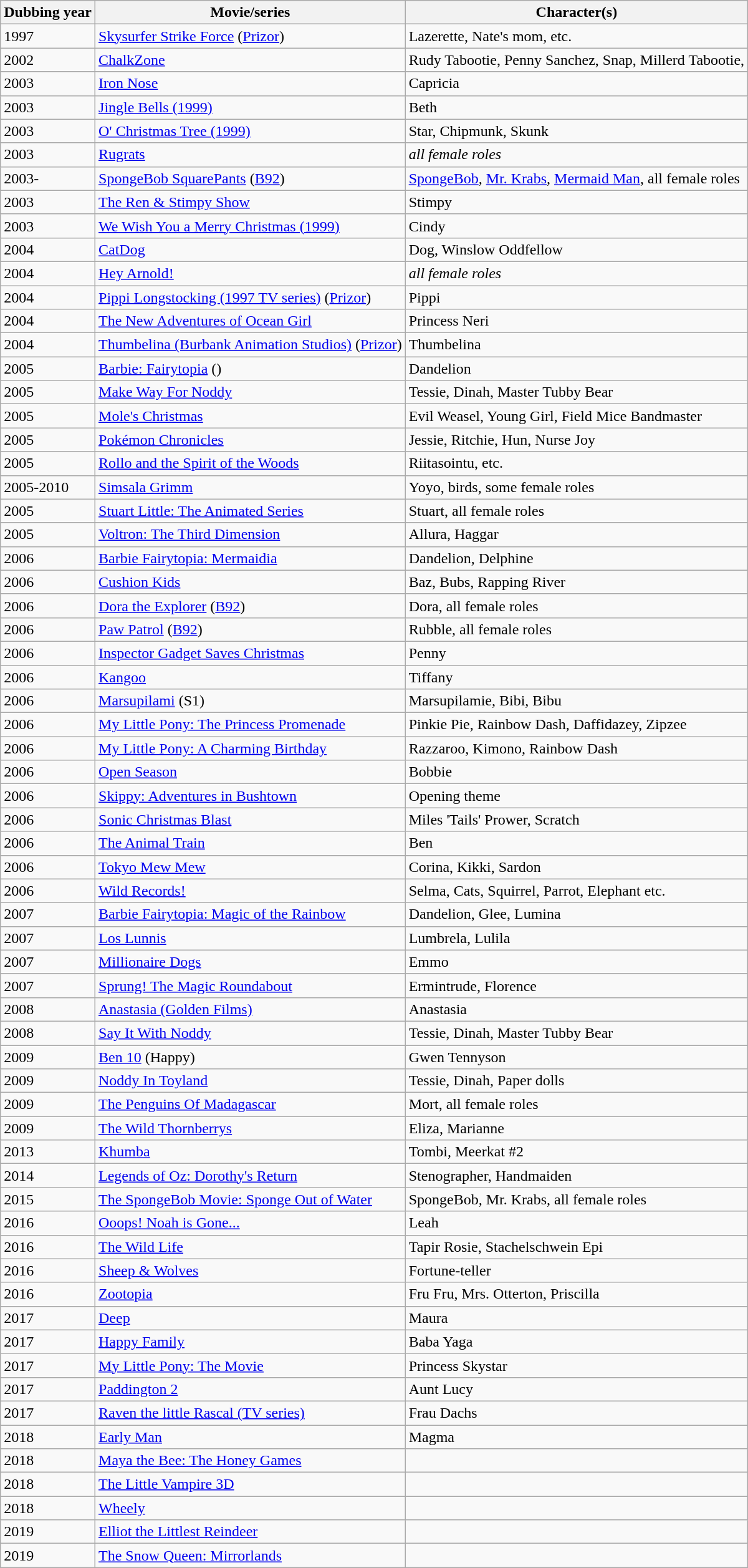<table class="wikitable">
<tr>
<th>Dubbing year</th>
<th>Movie/series</th>
<th>Character(s)</th>
</tr>
<tr>
<td>1997</td>
<td><a href='#'>Skysurfer Strike Force</a> (<a href='#'>Prizor</a>)</td>
<td>Lazerette, Nate's mom, etc.</td>
</tr>
<tr>
<td>2002</td>
<td><a href='#'>ChalkZone</a></td>
<td>Rudy Tabootie, Penny Sanchez, Snap, Millerd Tabootie,</td>
</tr>
<tr>
<td>2003</td>
<td><a href='#'>Iron Nose</a></td>
<td>Capricia</td>
</tr>
<tr>
<td>2003</td>
<td><a href='#'>Jingle Bells (1999)</a></td>
<td>Beth</td>
</tr>
<tr>
<td>2003</td>
<td><a href='#'>O' Christmas Tree (1999)</a></td>
<td>Star, Chipmunk, Skunk</td>
</tr>
<tr>
<td>2003</td>
<td><a href='#'>Rugrats</a></td>
<td><em>all female roles</em></td>
</tr>
<tr>
<td>2003-</td>
<td><a href='#'>SpongeBob SquarePants</a> (<a href='#'>B92</a>)</td>
<td><a href='#'>SpongeBob</a>, <a href='#'>Mr. Krabs</a>, <a href='#'>Mermaid Man</a>, all female roles</td>
</tr>
<tr>
<td>2003</td>
<td><a href='#'>The Ren & Stimpy Show</a></td>
<td>Stimpy</td>
</tr>
<tr>
<td>2003</td>
<td><a href='#'>We Wish You a Merry Christmas (1999)</a></td>
<td>Cindy</td>
</tr>
<tr>
<td>2004</td>
<td><a href='#'>CatDog</a></td>
<td>Dog, Winslow Oddfellow</td>
</tr>
<tr>
<td>2004</td>
<td><a href='#'>Hey Arnold!</a></td>
<td><em>all female roles</em></td>
</tr>
<tr>
<td>2004</td>
<td><a href='#'>Pippi Longstocking (1997 TV series)</a> (<a href='#'>Prizor</a>)</td>
<td>Pippi</td>
</tr>
<tr>
<td>2004</td>
<td><a href='#'>The New Adventures of Ocean Girl</a></td>
<td>Princess Neri</td>
</tr>
<tr>
<td>2004</td>
<td><a href='#'>Thumbelina (Burbank Animation Studios)</a> (<a href='#'>Prizor</a>)</td>
<td>Thumbelina</td>
</tr>
<tr>
<td>2005</td>
<td><a href='#'>Barbie: Fairytopia</a> ()</td>
<td>Dandelion</td>
</tr>
<tr>
<td>2005</td>
<td><a href='#'>Make Way For Noddy</a></td>
<td>Tessie, Dinah, Master Tubby Bear</td>
</tr>
<tr>
<td>2005</td>
<td><a href='#'>Mole's Christmas</a></td>
<td>Evil Weasel, Young Girl, Field Mice Bandmaster</td>
</tr>
<tr>
<td>2005</td>
<td><a href='#'>Pokémon Chronicles</a></td>
<td>Jessie, Ritchie, Hun, Nurse Joy</td>
</tr>
<tr>
<td>2005</td>
<td><a href='#'>Rollo and the Spirit of the Woods</a></td>
<td>Riitasointu, etc.</td>
</tr>
<tr>
<td>2005-2010</td>
<td><a href='#'>Simsala Grimm</a></td>
<td>Yoyo, birds, some female roles</td>
</tr>
<tr>
<td>2005</td>
<td><a href='#'>Stuart Little: The Animated Series</a></td>
<td>Stuart, all female roles</td>
</tr>
<tr>
<td>2005</td>
<td><a href='#'>Voltron: The Third Dimension</a></td>
<td>Allura, Haggar</td>
</tr>
<tr>
<td>2006</td>
<td><a href='#'>Barbie Fairytopia: Mermaidia</a></td>
<td>Dandelion, Delphine</td>
</tr>
<tr>
<td>2006</td>
<td><a href='#'>Cushion Kids</a></td>
<td>Baz, Bubs, Rapping River</td>
</tr>
<tr>
<td>2006</td>
<td><a href='#'>Dora the Explorer</a> (<a href='#'>B92</a>)</td>
<td>Dora, all female roles</td>
</tr>
<tr>
<td>2006</td>
<td><a href='#'>Paw Patrol</a> (<a href='#'>B92</a>)</td>
<td>Rubble, all female roles</td>
</tr>
<tr>
<td>2006</td>
<td><a href='#'>Inspector Gadget Saves Christmas</a></td>
<td>Penny</td>
</tr>
<tr>
<td>2006</td>
<td><a href='#'>Kangoo</a></td>
<td>Tiffany</td>
</tr>
<tr>
<td>2006</td>
<td><a href='#'>Marsupilami</a> (S1)</td>
<td>Marsupilamie, Bibi, Bibu</td>
</tr>
<tr>
<td>2006</td>
<td><a href='#'>My Little Pony: The Princess Promenade</a></td>
<td>Pinkie Pie, Rainbow Dash, Daffidazey, Zipzee</td>
</tr>
<tr>
<td>2006</td>
<td><a href='#'>My Little Pony: A Charming Birthday</a></td>
<td>Razzaroo, Kimono, Rainbow Dash</td>
</tr>
<tr>
<td>2006</td>
<td><a href='#'>Open Season</a></td>
<td>Bobbie</td>
</tr>
<tr>
<td>2006</td>
<td><a href='#'>Skippy: Adventures in Bushtown</a></td>
<td>Opening theme</td>
</tr>
<tr>
<td>2006</td>
<td><a href='#'>Sonic Christmas Blast</a></td>
<td>Miles 'Tails' Prower, Scratch</td>
</tr>
<tr>
<td>2006</td>
<td><a href='#'>The Animal Train</a></td>
<td>Ben</td>
</tr>
<tr>
<td>2006</td>
<td><a href='#'>Tokyo Mew Mew</a></td>
<td>Corina, Kikki, Sardon</td>
</tr>
<tr>
<td>2006</td>
<td><a href='#'>Wild Records!</a></td>
<td>Selma, Cats, Squirrel, Parrot, Elephant etc.</td>
</tr>
<tr>
<td>2007</td>
<td><a href='#'>Barbie Fairytopia: Magic of the Rainbow</a></td>
<td>Dandelion, Glee, Lumina</td>
</tr>
<tr>
<td>2007</td>
<td><a href='#'>Los Lunnis</a></td>
<td>Lumbrela, Lulila</td>
</tr>
<tr>
<td>2007</td>
<td><a href='#'>Millionaire Dogs</a></td>
<td>Emmo</td>
</tr>
<tr>
<td>2007</td>
<td><a href='#'>Sprung! The Magic Roundabout</a></td>
<td>Ermintrude, Florence</td>
</tr>
<tr>
<td>2008</td>
<td><a href='#'>Anastasia (Golden Films)</a></td>
<td>Anastasia</td>
</tr>
<tr>
<td>2008</td>
<td><a href='#'>Say It With Noddy</a></td>
<td>Tessie, Dinah, Master Tubby Bear</td>
</tr>
<tr>
<td>2009</td>
<td><a href='#'>Ben 10</a> (Happy)</td>
<td>Gwen Tennyson</td>
</tr>
<tr>
<td>2009</td>
<td><a href='#'>Noddy In Toyland</a></td>
<td>Tessie, Dinah, Paper dolls</td>
</tr>
<tr>
<td>2009</td>
<td><a href='#'>The Penguins Of Madagascar</a></td>
<td>Mort, all female roles</td>
</tr>
<tr>
<td>2009</td>
<td><a href='#'>The Wild Thornberrys</a></td>
<td>Eliza, Marianne</td>
</tr>
<tr>
<td>2013</td>
<td><a href='#'>Khumba</a></td>
<td>Tombi, Meerkat #2</td>
</tr>
<tr>
<td>2014</td>
<td><a href='#'>Legends of Oz: Dorothy's Return</a></td>
<td>Stenographer, Handmaiden</td>
</tr>
<tr>
<td>2015</td>
<td><a href='#'>The SpongeBob Movie: Sponge Out of Water</a></td>
<td>SpongeBob, Mr. Krabs, all female roles</td>
</tr>
<tr>
<td>2016</td>
<td><a href='#'>Ooops! Noah is Gone...</a></td>
<td>Leah</td>
</tr>
<tr>
<td>2016</td>
<td><a href='#'>The Wild Life</a></td>
<td>Tapir Rosie, Stachelschwein Epi</td>
</tr>
<tr>
<td>2016</td>
<td><a href='#'>Sheep & Wolves</a></td>
<td>Fortune-teller</td>
</tr>
<tr>
<td>2016</td>
<td><a href='#'>Zootopia</a></td>
<td>Fru Fru, Mrs. Otterton, Priscilla</td>
</tr>
<tr>
<td>2017</td>
<td><a href='#'>Deep</a></td>
<td>Maura</td>
</tr>
<tr>
<td>2017</td>
<td><a href='#'>Happy Family</a></td>
<td>Baba Yaga</td>
</tr>
<tr>
<td>2017</td>
<td><a href='#'>My Little Pony: The Movie</a></td>
<td>Princess Skystar</td>
</tr>
<tr>
<td>2017</td>
<td><a href='#'>Paddington 2</a></td>
<td>Aunt Lucy</td>
</tr>
<tr>
<td>2017</td>
<td><a href='#'>Raven the little Rascal (TV series)</a></td>
<td>Frau Dachs</td>
</tr>
<tr>
<td>2018</td>
<td><a href='#'>Early Man</a></td>
<td>Magma</td>
</tr>
<tr>
<td>2018</td>
<td><a href='#'>Maya the Bee: The Honey Games</a></td>
<td></td>
</tr>
<tr>
<td>2018</td>
<td><a href='#'>The Little Vampire 3D</a></td>
<td></td>
</tr>
<tr>
<td>2018</td>
<td><a href='#'>Wheely</a></td>
<td></td>
</tr>
<tr>
<td>2019</td>
<td><a href='#'>Elliot the Littlest Reindeer</a></td>
<td></td>
</tr>
<tr>
<td>2019</td>
<td><a href='#'>The Snow Queen: Mirrorlands</a></td>
<td></td>
</tr>
</table>
